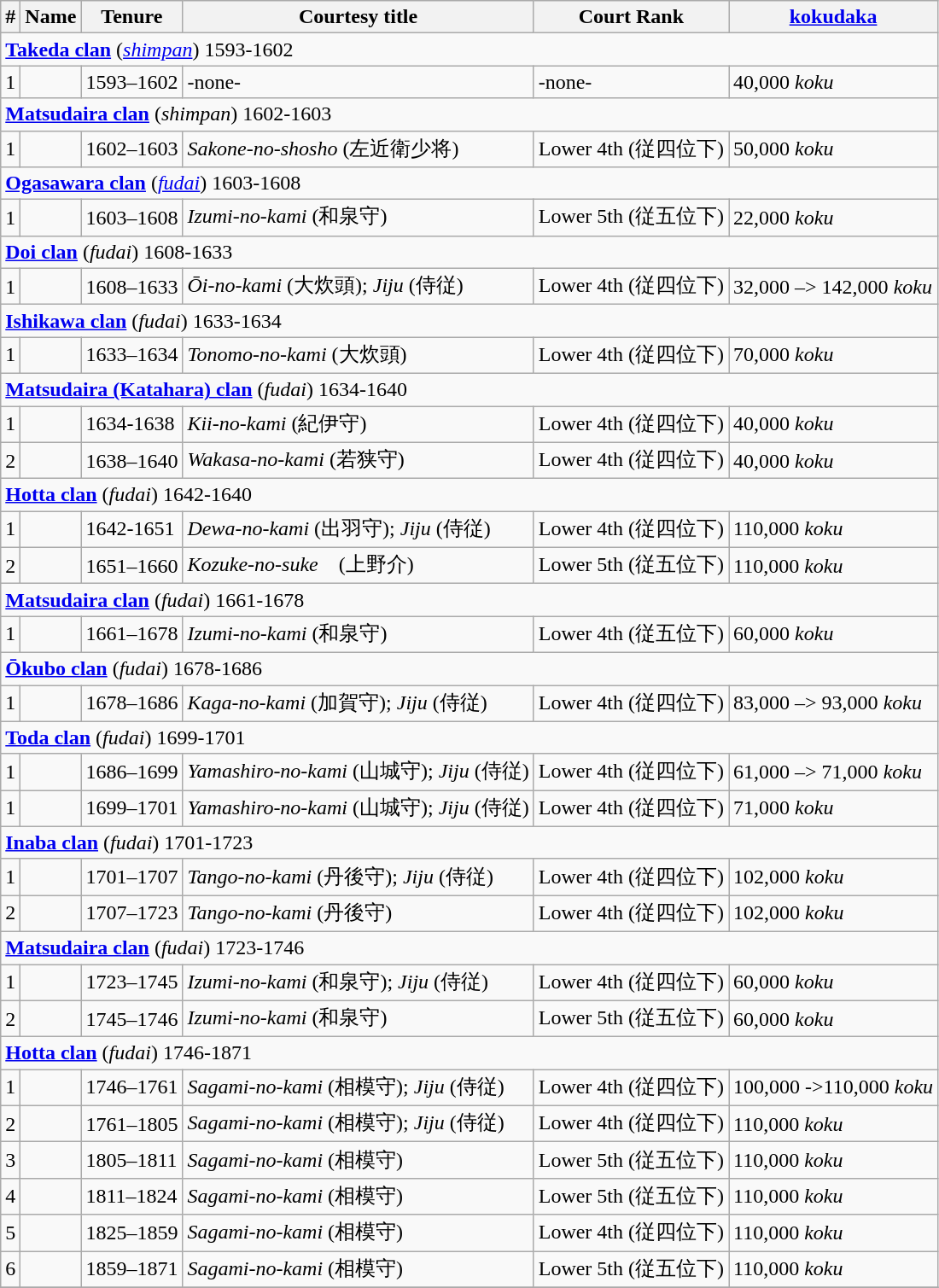<table class=wikitable>
<tr>
<th>#</th>
<th>Name</th>
<th>Tenure</th>
<th>Courtesy title</th>
<th>Court Rank</th>
<th><a href='#'>kokudaka</a></th>
</tr>
<tr>
<td colspan=6> <strong><a href='#'>Takeda clan</a></strong> (<em><a href='#'>shimpan</a></em>) 1593-1602</td>
</tr>
<tr>
<td>1</td>
<td></td>
<td>1593–1602</td>
<td>-none-</td>
<td>-none-</td>
<td>40,000 <em>koku</em></td>
</tr>
<tr>
<td colspan=6> <strong><a href='#'>Matsudaira clan</a></strong> (<em>shimpan</em>) 1602-1603</td>
</tr>
<tr>
<td>1</td>
<td></td>
<td>1602–1603</td>
<td><em>Sakone-no-shosho</em> (左近衛少将)</td>
<td>Lower 4th (従四位下)</td>
<td>50,000 <em>koku</em></td>
</tr>
<tr>
<td colspan=6> <strong><a href='#'>Ogasawara clan</a></strong> (<em><a href='#'>fudai</a></em>) 1603-1608</td>
</tr>
<tr>
<td>1</td>
<td></td>
<td>1603–1608</td>
<td><em>Izumi-no-kami</em> (和泉守)</td>
<td>Lower 5th (従五位下)</td>
<td>22,000 <em>koku</em></td>
</tr>
<tr>
<td colspan=6> <strong><a href='#'>Doi clan</a></strong> (<em>fudai</em>) 1608-1633</td>
</tr>
<tr>
<td>1</td>
<td></td>
<td>1608–1633</td>
<td><em>Ōi-no-kami</em> (大炊頭); <em>Jiju</em> (侍従)</td>
<td>Lower 4th (従四位下)</td>
<td>32,000 –> 142,000 <em>koku</em></td>
</tr>
<tr>
<td colspan=6> <strong><a href='#'>Ishikawa clan</a></strong> (<em>fudai</em>) 1633-1634</td>
</tr>
<tr>
<td>1</td>
<td></td>
<td>1633–1634</td>
<td><em>Tonomo-no-kami</em> (大炊頭)</td>
<td>Lower 4th (従四位下)</td>
<td>70,000 <em>koku</em></td>
</tr>
<tr>
<td colspan=6> <strong><a href='#'>Matsudaira (Katahara) clan</a></strong> (<em>fudai</em>) 1634-1640</td>
</tr>
<tr>
<td>1</td>
<td></td>
<td>1634-1638</td>
<td><em>Kii-no-kami</em> (紀伊守)</td>
<td>Lower 4th (従四位下)</td>
<td>40,000 <em>koku</em></td>
</tr>
<tr>
<td>2</td>
<td></td>
<td>1638–1640</td>
<td><em>Wakasa-no-kami</em> (若狭守)</td>
<td>Lower 4th (従四位下)</td>
<td>40,000 <em>koku</em></td>
</tr>
<tr>
<td colspan=6> <strong><a href='#'>Hotta clan</a></strong> (<em>fudai</em>) 1642-1640</td>
</tr>
<tr>
<td>1</td>
<td></td>
<td>1642-1651</td>
<td><em>Dewa-no-kami</em> (出羽守); <em>Jiju</em> (侍従)</td>
<td>Lower 4th (従四位下)</td>
<td>110,000 <em>koku</em></td>
</tr>
<tr>
<td>2</td>
<td></td>
<td>1651–1660</td>
<td><em>Kozuke-no-suke</em>　(上野介)</td>
<td>Lower 5th (従五位下)</td>
<td>110,000 <em>koku</em></td>
</tr>
<tr>
<td colspan=6> <strong><a href='#'>Matsudaira clan</a></strong> (<em>fudai</em>) 1661-1678</td>
</tr>
<tr>
<td>1</td>
<td></td>
<td>1661–1678</td>
<td><em>Izumi-no-kami</em> (和泉守)</td>
<td>Lower 4th (従五位下)</td>
<td>60,000 <em>koku</em></td>
</tr>
<tr>
<td colspan=6> <strong><a href='#'>Ōkubo clan</a></strong> (<em>fudai</em>) 1678-1686</td>
</tr>
<tr>
<td>1</td>
<td></td>
<td>1678–1686</td>
<td><em>Kaga-no-kami</em>  (加賀守); <em>Jiju</em> (侍従)</td>
<td>Lower 4th (従四位下)</td>
<td>83,000 –> 93,000 <em>koku</em></td>
</tr>
<tr>
<td colspan=6> <strong><a href='#'>Toda clan</a></strong> (<em>fudai</em>) 1699-1701</td>
</tr>
<tr>
<td>1</td>
<td></td>
<td>1686–1699</td>
<td><em>Yamashiro-no-kami</em>  (山城守); <em>Jiju</em> (侍従)</td>
<td>Lower 4th (従四位下)</td>
<td>61,000 –> 71,000 <em>koku</em></td>
</tr>
<tr>
<td>1</td>
<td></td>
<td>1699–1701</td>
<td><em>Yamashiro-no-kami</em> (山城守); <em>Jiju</em> (侍従)</td>
<td>Lower 4th (従四位下)</td>
<td>71,000 <em>koku</em></td>
</tr>
<tr>
<td colspan=6> <strong><a href='#'>Inaba clan</a></strong> (<em>fudai</em>) 1701-1723</td>
</tr>
<tr>
<td>1</td>
<td></td>
<td>1701–1707</td>
<td><em>Tango-no-kami</em> (丹後守); <em>Jiju</em> (侍従)</td>
<td>Lower 4th (従四位下)</td>
<td>102,000 <em>koku</em></td>
</tr>
<tr>
<td>2</td>
<td></td>
<td>1707–1723</td>
<td><em>Tango-no-kami</em> (丹後守)</td>
<td>Lower 4th (従四位下)</td>
<td>102,000 <em>koku</em></td>
</tr>
<tr>
<td colspan=6> <strong><a href='#'>Matsudaira clan</a></strong> (<em>fudai</em>) 1723-1746</td>
</tr>
<tr>
<td>1</td>
<td></td>
<td>1723–1745</td>
<td><em>Izumi-no-kami</em> (和泉守); <em>Jiju</em> (侍従)</td>
<td>Lower 4th (従四位下)</td>
<td>60,000 <em>koku</em></td>
</tr>
<tr>
<td>2</td>
<td></td>
<td>1745–1746</td>
<td><em>Izumi-no-kami</em> (和泉守)</td>
<td>Lower 5th (従五位下)</td>
<td>60,000 <em>koku</em></td>
</tr>
<tr>
<td colspan=6> <strong><a href='#'>Hotta clan</a></strong> (<em>fudai</em>) 1746-1871</td>
</tr>
<tr>
<td>1</td>
<td></td>
<td>1746–1761</td>
<td><em>Sagami-no-kami</em> (相模守); <em>Jiju</em> (侍従)</td>
<td>Lower 4th (従四位下)</td>
<td>100,000 ->110,000 <em>koku</em></td>
</tr>
<tr>
<td>2</td>
<td></td>
<td>1761–1805</td>
<td><em>Sagami-no-kami</em> (相模守); <em>Jiju</em> (侍従)</td>
<td>Lower 4th (従四位下)</td>
<td>110,000 <em>koku</em></td>
</tr>
<tr>
<td>3</td>
<td></td>
<td>1805–1811</td>
<td><em>Sagami-no-kami</em> (相模守)</td>
<td>Lower 5th (従五位下)</td>
<td>110,000 <em>koku</em></td>
</tr>
<tr>
<td>4</td>
<td></td>
<td>1811–1824</td>
<td><em>Sagami-no-kami</em> (相模守)</td>
<td>Lower 5th (従五位下)</td>
<td>110,000 <em>koku</em></td>
</tr>
<tr>
<td>5</td>
<td></td>
<td>1825–1859</td>
<td><em>Sagami-no-kami</em> (相模守)</td>
<td>Lower 4th (従四位下)</td>
<td>110,000 <em>koku</em></td>
</tr>
<tr>
<td>6</td>
<td></td>
<td>1859–1871</td>
<td><em>Sagami-no-kami</em> (相模守)</td>
<td>Lower 5th (従五位下)</td>
<td>110,000 <em>koku</em></td>
</tr>
<tr>
</tr>
</table>
